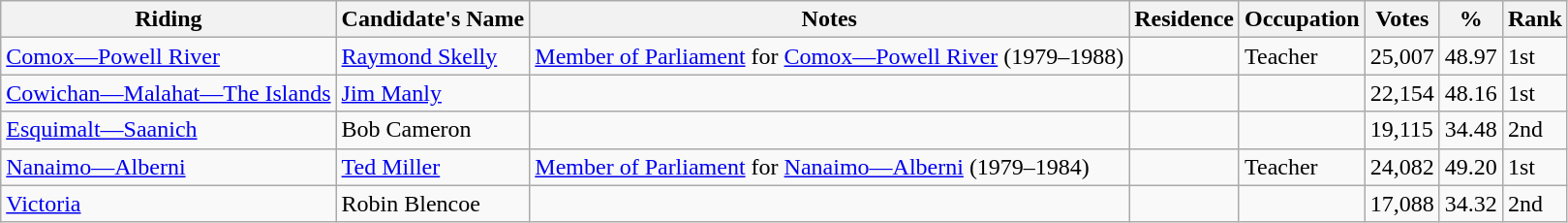<table class="wikitable sortable">
<tr>
<th>Riding<br></th>
<th>Candidate's Name</th>
<th>Notes</th>
<th>Residence</th>
<th>Occupation</th>
<th>Votes</th>
<th>%</th>
<th>Rank</th>
</tr>
<tr>
<td><a href='#'>Comox—Powell River</a></td>
<td><a href='#'>Raymond Skelly</a></td>
<td><a href='#'>Member of Parliament</a> for <a href='#'>Comox—Powell River</a> (1979–1988)</td>
<td></td>
<td>Teacher</td>
<td>25,007</td>
<td>48.97</td>
<td>1st</td>
</tr>
<tr>
<td><a href='#'>Cowichan—Malahat—The Islands</a></td>
<td><a href='#'>Jim Manly</a></td>
<td></td>
<td></td>
<td></td>
<td>22,154</td>
<td>48.16</td>
<td>1st</td>
</tr>
<tr>
<td><a href='#'>Esquimalt—Saanich</a></td>
<td>Bob Cameron</td>
<td></td>
<td></td>
<td></td>
<td>19,115</td>
<td>34.48</td>
<td>2nd</td>
</tr>
<tr>
<td><a href='#'>Nanaimo—Alberni</a></td>
<td><a href='#'>Ted Miller</a></td>
<td><a href='#'>Member of Parliament</a> for <a href='#'>Nanaimo—Alberni</a> (1979–1984)</td>
<td></td>
<td>Teacher</td>
<td>24,082</td>
<td>49.20</td>
<td>1st</td>
</tr>
<tr>
<td><a href='#'>Victoria</a></td>
<td>Robin Blencoe</td>
<td></td>
<td></td>
<td></td>
<td>17,088</td>
<td>34.32</td>
<td>2nd</td>
</tr>
</table>
